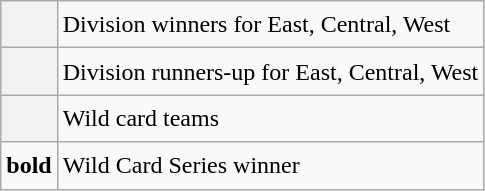<table class="wikitable" style="font-size:1.00em; line-height:1.5em;">
<tr>
<th scope="row"></th>
<td>Division winners for East, Central, West</td>
</tr>
<tr>
<th scope="row"></th>
<td>Division runners-up for East, Central, West</td>
</tr>
<tr>
<th scope="row"></th>
<td>Wild card teams</td>
</tr>
<tr>
<td><strong>bold</strong></td>
<td>Wild Card Series winner</td>
</tr>
</table>
